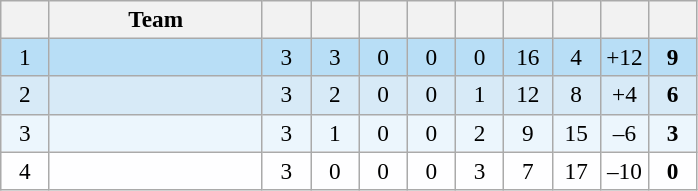<table class="wikitable" style="text-align: center; font-size: 97%;">
<tr>
<th width="25"></th>
<th width="135">Team</th>
<th width="25"></th>
<th width="25"></th>
<th width="25"></th>
<th width="25"></th>
<th width="25"></th>
<th width="25"></th>
<th width="25"></th>
<th width="25"></th>
<th width="25"></th>
</tr>
<tr style="background-color: #b8def6;">
<td>1</td>
<td align=left></td>
<td>3</td>
<td>3</td>
<td>0</td>
<td>0</td>
<td>0</td>
<td>16</td>
<td>4</td>
<td>+12</td>
<td><strong>9</strong></td>
</tr>
<tr style="background-color: #d7eaf7;">
<td>2</td>
<td align=left></td>
<td>3</td>
<td>2</td>
<td>0</td>
<td>0</td>
<td>1</td>
<td>12</td>
<td>8</td>
<td>+4</td>
<td><strong>6</strong></td>
</tr>
<tr style="background-color: #ecf6fd;">
<td>3</td>
<td align=left></td>
<td>3</td>
<td>1</td>
<td>0</td>
<td>0</td>
<td>2</td>
<td>9</td>
<td>15</td>
<td>–6</td>
<td><strong>3</strong></td>
</tr>
<tr style="background-color: #fefeff;">
<td>4</td>
<td align=left></td>
<td>3</td>
<td>0</td>
<td>0</td>
<td>0</td>
<td>3</td>
<td>7</td>
<td>17</td>
<td>–10</td>
<td><strong>0</strong></td>
</tr>
</table>
